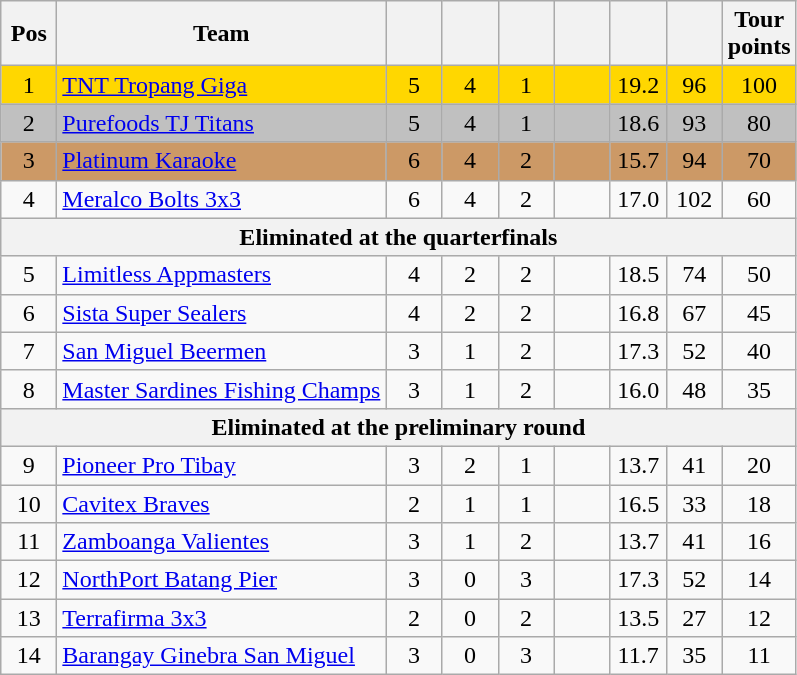<table class="wikitable" style="text-align:center">
<tr>
<th width=30>Pos</th>
<th width=180>Team</th>
<th width=30></th>
<th width=30></th>
<th width=30></th>
<th width=30></th>
<th width=30></th>
<th width=30></th>
<th width=30>Tour points</th>
</tr>
<tr bgcolor=gold>
<td>1</td>
<td align=left><a href='#'>TNT Tropang Giga</a></td>
<td>5</td>
<td>4</td>
<td>1</td>
<td></td>
<td>19.2</td>
<td>96</td>
<td>100</td>
</tr>
<tr bgcolor=silver>
<td>2</td>
<td align=left><a href='#'>Purefoods TJ Titans</a></td>
<td>5</td>
<td>4</td>
<td>1</td>
<td></td>
<td>18.6</td>
<td>93</td>
<td>80</td>
</tr>
<tr bgcolor=cc9966>
<td>3</td>
<td align=left><a href='#'>Platinum Karaoke</a></td>
<td>6</td>
<td>4</td>
<td>2</td>
<td></td>
<td>15.7</td>
<td>94</td>
<td>70</td>
</tr>
<tr>
<td>4</td>
<td align=left><a href='#'>Meralco Bolts 3x3</a></td>
<td>6</td>
<td>4</td>
<td>2</td>
<td></td>
<td>17.0</td>
<td>102</td>
<td>60</td>
</tr>
<tr>
<th colspan=9>Eliminated at the quarterfinals</th>
</tr>
<tr>
<td>5</td>
<td align=left><a href='#'>Limitless Appmasters</a></td>
<td>4</td>
<td>2</td>
<td>2</td>
<td></td>
<td>18.5</td>
<td>74</td>
<td>50</td>
</tr>
<tr>
<td>6</td>
<td align=left><a href='#'>Sista Super Sealers</a></td>
<td>4</td>
<td>2</td>
<td>2</td>
<td></td>
<td>16.8</td>
<td>67</td>
<td>45</td>
</tr>
<tr>
<td>7</td>
<td align=left><a href='#'>San Miguel Beermen</a></td>
<td>3</td>
<td>1</td>
<td>2</td>
<td></td>
<td>17.3</td>
<td>52</td>
<td>40</td>
</tr>
<tr>
<td>8</td>
<td align=left nowrap><a href='#'>Master Sardines Fishing Champs</a></td>
<td>3</td>
<td>1</td>
<td>2</td>
<td></td>
<td>16.0</td>
<td>48</td>
<td>35</td>
</tr>
<tr>
<th colspan=9>Eliminated at the preliminary round</th>
</tr>
<tr>
<td>9</td>
<td align=left><a href='#'>Pioneer Pro Tibay</a></td>
<td>3</td>
<td>2</td>
<td>1</td>
<td></td>
<td>13.7</td>
<td>41</td>
<td>20</td>
</tr>
<tr>
<td>10</td>
<td align=left><a href='#'>Cavitex Braves</a></td>
<td>2</td>
<td>1</td>
<td>1</td>
<td></td>
<td>16.5</td>
<td>33</td>
<td>18</td>
</tr>
<tr>
<td>11</td>
<td align=left><a href='#'>Zamboanga Valientes</a></td>
<td>3</td>
<td>1</td>
<td>2</td>
<td></td>
<td>13.7</td>
<td>41</td>
<td>16</td>
</tr>
<tr>
<td>12</td>
<td align=left><a href='#'>NorthPort Batang Pier</a></td>
<td>3</td>
<td>0</td>
<td>3</td>
<td></td>
<td>17.3</td>
<td>52</td>
<td>14</td>
</tr>
<tr>
<td>13</td>
<td align=left><a href='#'>Terrafirma 3x3</a></td>
<td>2</td>
<td>0</td>
<td>2</td>
<td></td>
<td>13.5</td>
<td>27</td>
<td>12</td>
</tr>
<tr>
<td>14</td>
<td align=left><a href='#'>Barangay Ginebra San Miguel</a></td>
<td>3</td>
<td>0</td>
<td>3</td>
<td></td>
<td>11.7</td>
<td>35</td>
<td>11</td>
</tr>
</table>
